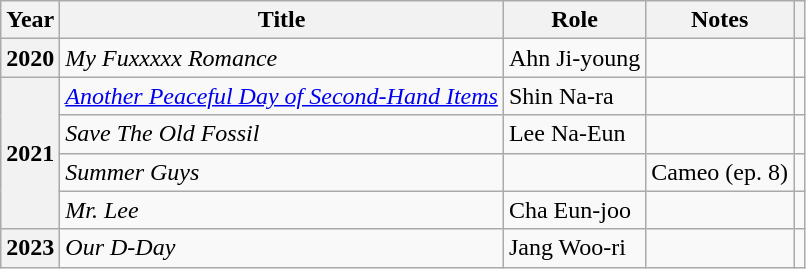<table class="wikitable plainrowheaders sortable">
<tr>
<th scope="col">Year</th>
<th scope="col">Title</th>
<th scope="col">Role</th>
<th scope="col">Notes</th>
<th scope="col" class="unsortable"></th>
</tr>
<tr>
<th scope="row">2020</th>
<td><em>My Fuxxxxx Romance</em></td>
<td>Ahn Ji-young</td>
<td></td>
<td style="text-align:center"></td>
</tr>
<tr>
<th scope="row" rowspan="4">2021</th>
<td><em><a href='#'>Another Peaceful Day of Second-Hand Items</a></em></td>
<td>Shin Na-ra</td>
<td></td>
<td style="text-align:center"></td>
</tr>
<tr>
<td><em>Save The Old Fossil</em></td>
<td>Lee Na-Eun</td>
<td></td>
<td style="text-align:center"></td>
</tr>
<tr>
<td><em>Summer Guys</em></td>
<td></td>
<td>Cameo (ep. 8)</td>
<td style="text-align:center"></td>
</tr>
<tr>
<td><em>Mr. Lee</em></td>
<td>Cha Eun-joo</td>
<td></td>
<td style="text-align:center"></td>
</tr>
<tr>
<th scope="row">2023</th>
<td><em>Our D-Day</em></td>
<td>Jang Woo-ri</td>
<td></td>
<td style="text-align:center"></td>
</tr>
</table>
